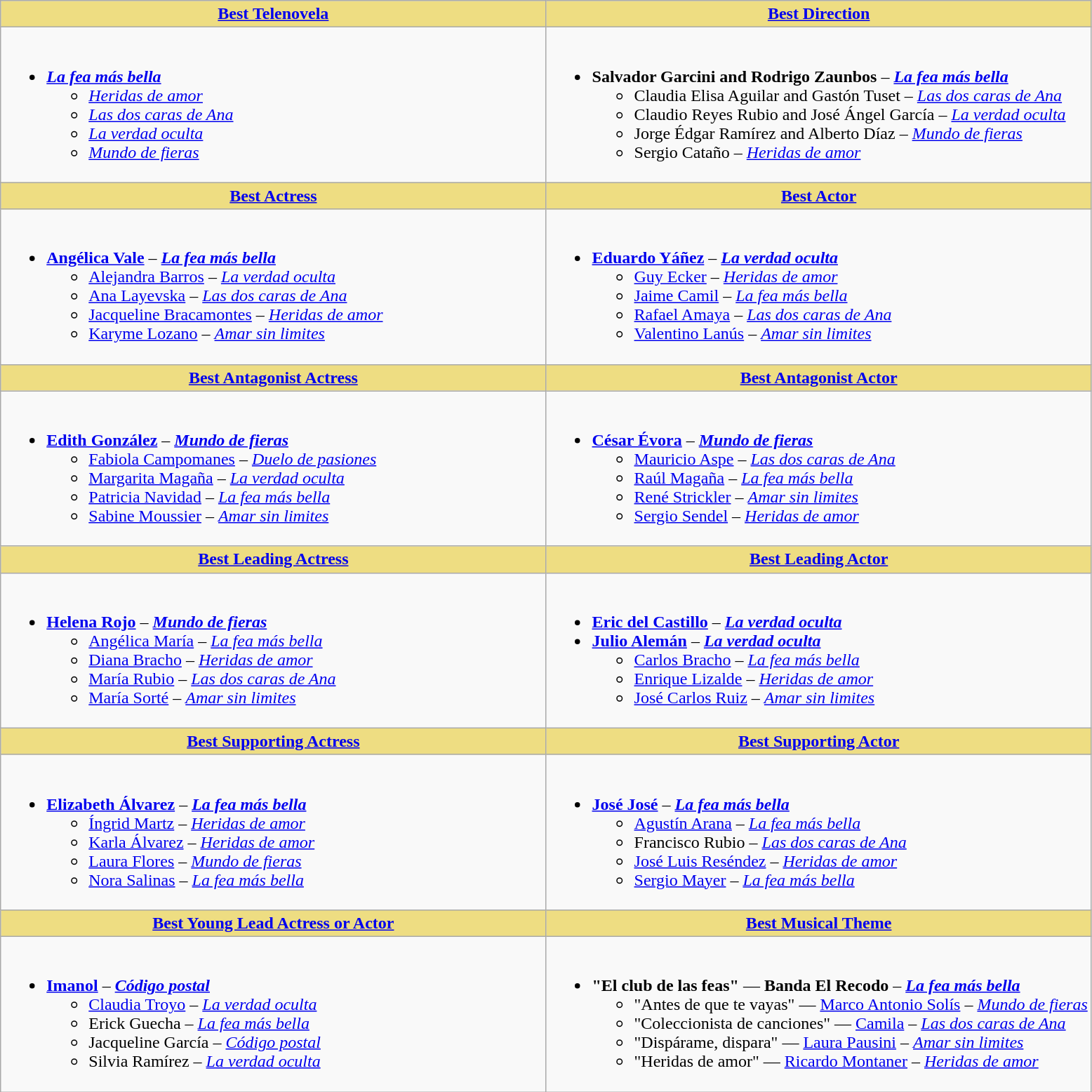<table class="wikitable">
<tr>
<th style="background:#EEDD82; width:50%"><a href='#'>Best Telenovela</a></th>
<th style="background:#EEDD82; width:50%"><a href='#'>Best Direction</a></th>
</tr>
<tr>
<td valign="top"><br><ul><li><strong><em><a href='#'>La fea más bella</a></em></strong><ul><li><em><a href='#'>Heridas de amor</a></em></li><li><em><a href='#'>Las dos caras de Ana</a></em></li><li><em><a href='#'>La verdad oculta</a></em></li><li><em><a href='#'>Mundo de fieras</a></em></li></ul></li></ul></td>
<td valign="top"><br><ul><li><strong>Salvador Garcini and Rodrigo Zaunbos</strong> – <strong><em><a href='#'>La fea más bella</a></em></strong><ul><li>Claudia Elisa Aguilar and Gastón Tuset – <em><a href='#'>Las dos caras de Ana</a></em></li><li>Claudio Reyes Rubio and José Ángel García – <em><a href='#'>La verdad oculta</a></em></li><li>Jorge Édgar Ramírez and Alberto Díaz – <em><a href='#'>Mundo de fieras</a></em></li><li>Sergio Cataño – <em><a href='#'>Heridas de amor</a></em></li></ul></li></ul></td>
</tr>
<tr>
<th style="background:#EEDD82; width:50%"><a href='#'>Best Actress</a></th>
<th style="background:#EEDD82; width:50%"><a href='#'>Best Actor</a></th>
</tr>
<tr>
<td valign="top"><br><ul><li><strong><a href='#'>Angélica Vale</a></strong> – <strong><em><a href='#'>La fea más bella</a></em></strong><ul><li><a href='#'>Alejandra Barros</a> – <em><a href='#'>La verdad oculta</a></em></li><li><a href='#'>Ana Layevska</a> – <em><a href='#'>Las dos caras de Ana</a></em></li><li><a href='#'>Jacqueline Bracamontes</a> – <em><a href='#'>Heridas de amor</a></em></li><li><a href='#'>Karyme Lozano</a> – <em><a href='#'>Amar sin limites</a></em></li></ul></li></ul></td>
<td valign="top"><br><ul><li><strong><a href='#'>Eduardo Yáñez</a></strong> – <strong><em><a href='#'>La verdad oculta</a></em></strong><ul><li><a href='#'>Guy Ecker</a> – <em><a href='#'>Heridas de amor</a></em></li><li><a href='#'>Jaime Camil</a> – <em><a href='#'>La fea más bella</a></em></li><li><a href='#'>Rafael Amaya</a> – <em><a href='#'>Las dos caras de Ana</a></em></li><li><a href='#'>Valentino Lanús</a> – <em><a href='#'>Amar sin limites</a></em></li></ul></li></ul></td>
</tr>
<tr>
<th style="background:#EEDD82; width:50%"><a href='#'>Best Antagonist Actress</a></th>
<th style="background:#EEDD82; width:50%"><a href='#'>Best Antagonist Actor</a></th>
</tr>
<tr>
<td valign="top"><br><ul><li><strong><a href='#'>Edith González</a></strong> – <strong><em><a href='#'>Mundo de fieras</a></em></strong><ul><li><a href='#'>Fabiola Campomanes</a> – <em><a href='#'>Duelo de pasiones</a></em></li><li><a href='#'>Margarita Magaña</a> – <em><a href='#'>La verdad oculta</a></em></li><li><a href='#'>Patricia Navidad</a> – <em><a href='#'>La fea más bella</a></em></li><li><a href='#'>Sabine Moussier</a> – <em><a href='#'>Amar sin limites</a></em></li></ul></li></ul></td>
<td valign="top"><br><ul><li><strong><a href='#'>César Évora</a></strong> – <strong><em><a href='#'>Mundo de fieras</a></em></strong><ul><li><a href='#'>Mauricio Aspe</a> – <em><a href='#'>Las dos caras de Ana</a></em></li><li><a href='#'>Raúl Magaña</a> – <em><a href='#'>La fea más bella</a></em></li><li><a href='#'>René Strickler</a> – <em><a href='#'>Amar sin limites</a></em></li><li><a href='#'>Sergio Sendel</a> – <em><a href='#'>Heridas de amor</a></em></li></ul></li></ul></td>
</tr>
<tr>
<th style="background:#EEDD82; width:50%"><a href='#'>Best Leading Actress</a></th>
<th style="background:#EEDD82; width:50%"><a href='#'>Best Leading Actor</a></th>
</tr>
<tr>
<td valign="top"><br><ul><li><strong><a href='#'>Helena Rojo</a></strong> – <strong><em><a href='#'>Mundo de fieras</a></em></strong><ul><li><a href='#'>Angélica María</a> – <em><a href='#'>La fea más bella</a></em></li><li><a href='#'>Diana Bracho</a> – <em><a href='#'>Heridas de amor</a></em></li><li><a href='#'>María Rubio</a> – <em><a href='#'>Las dos caras de Ana</a></em></li><li><a href='#'>María Sorté</a> – <em><a href='#'>Amar sin limites</a></em></li></ul></li></ul></td>
<td valign="top"><br><ul><li><strong><a href='#'>Eric del Castillo</a></strong> – <strong><em><a href='#'>La verdad oculta</a></em></strong></li><li><strong><a href='#'>Julio Alemán</a></strong> – <strong><em><a href='#'>La verdad oculta</a></em></strong><ul><li><a href='#'>Carlos Bracho</a> – <em><a href='#'>La fea más bella</a></em></li><li><a href='#'>Enrique Lizalde</a> – <em><a href='#'>Heridas de amor</a></em></li><li><a href='#'>José Carlos Ruiz</a> – <em><a href='#'>Amar sin limites</a></em></li></ul></li></ul></td>
</tr>
<tr>
<th style="background:#EEDD82; width:50%"><a href='#'>Best Supporting Actress</a></th>
<th style="background:#EEDD82; width:50%"><a href='#'>Best Supporting Actor</a></th>
</tr>
<tr>
<td valign="top"><br><ul><li><strong><a href='#'>Elizabeth Álvarez</a></strong> – <strong><em><a href='#'>La fea más bella</a></em></strong><ul><li><a href='#'>Íngrid Martz</a> – <em><a href='#'>Heridas de amor</a></em></li><li><a href='#'>Karla Álvarez</a> – <em><a href='#'>Heridas de amor</a></em></li><li><a href='#'>Laura Flores</a> – <em><a href='#'>Mundo de fieras</a></em></li><li><a href='#'>Nora Salinas</a> – <em><a href='#'>La fea más bella</a></em></li></ul></li></ul></td>
<td valign="top"><br><ul><li><strong><a href='#'>José José</a></strong> – <strong><em><a href='#'>La fea más bella</a></em></strong><ul><li><a href='#'>Agustín Arana</a> – <em><a href='#'>La fea más bella</a></em></li><li>Francisco Rubio – <em><a href='#'>Las dos caras de Ana</a></em></li><li><a href='#'>José Luis Reséndez</a> – <em><a href='#'>Heridas de amor</a></em></li><li><a href='#'>Sergio Mayer</a> – <em><a href='#'>La fea más bella</a></em></li></ul></li></ul></td>
</tr>
<tr>
<th style="background:#EEDD82; width:50%"><a href='#'>Best Young Lead Actress or Actor</a></th>
<th style="background:#EEDD82; width:50%"><a href='#'>Best Musical Theme</a></th>
</tr>
<tr>
<td valign="top"><br><ul><li><strong><a href='#'>Imanol</a></strong> – <strong><em><a href='#'>Código postal</a></em></strong><ul><li><a href='#'>Claudia Troyo</a> – <em><a href='#'>La verdad oculta</a></em></li><li>Erick Guecha – <em><a href='#'>La fea más bella</a></em></li><li>Jacqueline García – <em><a href='#'>Código postal</a></em></li><li>Silvia Ramírez – <em><a href='#'>La verdad oculta</a></em></li></ul></li></ul></td>
<td valign="top"><br><ul><li><strong>"El club de las feas"</strong> — <strong>Banda El Recodo</strong> – <strong><em><a href='#'>La fea más bella</a></em></strong><ul><li>"Antes de que te vayas" — <a href='#'>Marco Antonio Solís</a> – <em><a href='#'>Mundo de fieras</a></em></li><li>"Coleccionista de canciones" — <a href='#'>Camila</a> – <em><a href='#'>Las dos caras de Ana</a></em></li><li>"Dispárame, dispara" — <a href='#'>Laura Pausini</a> – <em><a href='#'>Amar sin limites</a></em></li><li>"Heridas de amor" — <a href='#'>Ricardo Montaner</a> – <em><a href='#'>Heridas de amor</a></em></li></ul></li></ul></td>
</tr>
</table>
